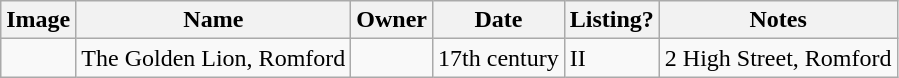<table class="wikitable sortable">
<tr>
<th>Image</th>
<th>Name</th>
<th>Owner</th>
<th>Date</th>
<th>Listing?</th>
<th>Notes</th>
</tr>
<tr>
<td></td>
<td>The Golden Lion, Romford</td>
<td></td>
<td>17th century</td>
<td>II</td>
<td>2 High Street, Romford</td>
</tr>
</table>
